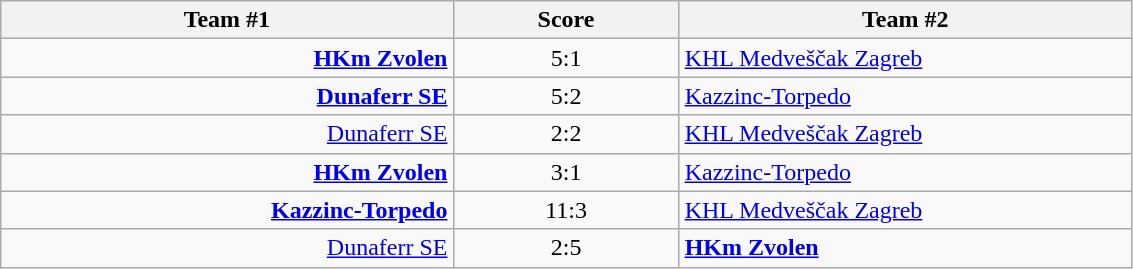<table class="wikitable" style="text-align: center;">
<tr>
<th width=22%>Team #1</th>
<th width=11%>Score</th>
<th width=22%>Team #2</th>
</tr>
<tr>
<td style="text-align: right;"><strong><a href='#'>HKm Zvolen</a></strong> </td>
<td>5:1</td>
<td style="text-align: left;"> <a href='#'>KHL Medveščak Zagreb</a></td>
</tr>
<tr>
<td style="text-align: right;"><strong><a href='#'>Dunaferr SE</a></strong> </td>
<td>5:2</td>
<td style="text-align: left;"> <a href='#'>Kazzinc-Torpedo</a></td>
</tr>
<tr>
<td style="text-align: right;"><a href='#'>Dunaferr SE</a> </td>
<td>2:2</td>
<td style="text-align: left;"> <a href='#'>KHL Medveščak Zagreb</a></td>
</tr>
<tr>
<td style="text-align: right;"><strong><a href='#'>HKm Zvolen</a></strong> </td>
<td>3:1</td>
<td style="text-align: left;"> <a href='#'>Kazzinc-Torpedo</a></td>
</tr>
<tr>
<td style="text-align: right;"><strong><a href='#'>Kazzinc-Torpedo</a></strong> </td>
<td>11:3</td>
<td style="text-align: left;"> <a href='#'>KHL Medveščak Zagreb</a></td>
</tr>
<tr>
<td style="text-align: right;"><a href='#'>Dunaferr SE</a> </td>
<td>2:5</td>
<td style="text-align: left;"> <strong><a href='#'>HKm Zvolen</a></strong></td>
</tr>
</table>
